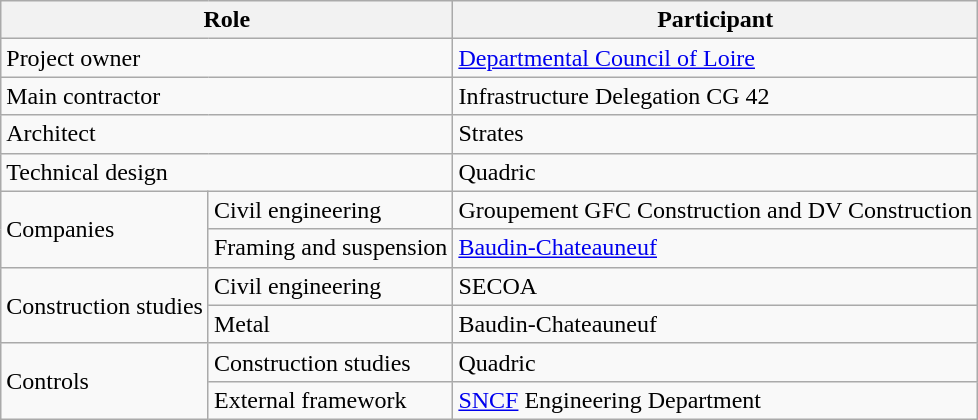<table class="wikitable" summary="xxx">
<tr>
<th colspan="2" scope="col">Role</th>
<th colspan="1" scope="col">Participant</th>
</tr>
<tr>
<td colspan="2" scope="col">Project owner</td>
<td><a href='#'>Departmental Council of Loire</a></td>
</tr>
<tr>
<td colspan="2" scope="col">Main contractor</td>
<td>Infrastructure Delegation CG 42</td>
</tr>
<tr>
<td colspan="2" scope="col">Architect</td>
<td>Strates</td>
</tr>
<tr>
<td colspan="2" scope="col">Technical design</td>
<td>Quadric</td>
</tr>
<tr>
<td rowspan="2" scope="row">Companies</td>
<td>Civil engineering</td>
<td>Groupement GFC Construction and DV Construction</td>
</tr>
<tr>
<td>Framing and suspension</td>
<td><a href='#'>Baudin-Chateauneuf</a></td>
</tr>
<tr>
<td rowspan="2" scope="row">Construction studies</td>
<td>Civil engineering</td>
<td>SECOA</td>
</tr>
<tr>
<td>Metal</td>
<td>Baudin-Chateauneuf</td>
</tr>
<tr>
<td rowspan="2" scope="row">Controls</td>
<td>Construction studies</td>
<td>Quadric</td>
</tr>
<tr>
<td>External framework</td>
<td><a href='#'>SNCF</a> Engineering Department</td>
</tr>
</table>
